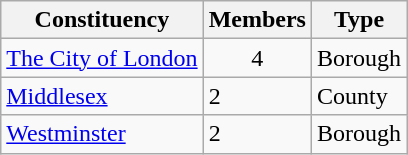<table class="wikitable sortable">
<tr>
<th>Constituency</th>
<th>Members</th>
<th>Type</th>
</tr>
<tr>
<td><a href='#'>The City of London</a></td>
<td align="center">4</td>
<td>Borough</td>
</tr>
<tr>
<td><a href='#'>Middlesex</a></td>
<td>2</td>
<td>County</td>
</tr>
<tr>
<td><a href='#'>Westminster</a></td>
<td>2</td>
<td>Borough</td>
</tr>
</table>
